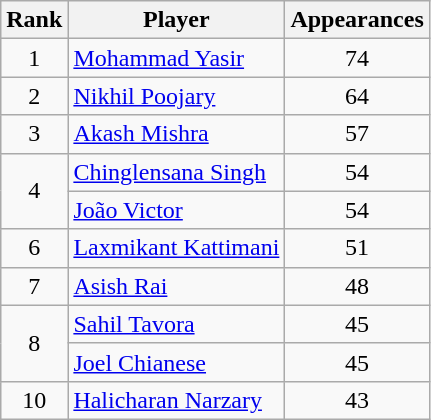<table class="wikitable">
<tr>
<th scope="col">Rank</th>
<th scope="col">Player</th>
<th scope="col">Appearances</th>
</tr>
<tr>
<td align=center>1</td>
<td> <a href='#'>Mohammad Yasir</a></td>
<td align=center>74</td>
</tr>
<tr>
<td align=center>2</td>
<td> <a href='#'>Nikhil Poojary</a></td>
<td align=center>64</td>
</tr>
<tr>
<td align=center>3</td>
<td> <a href='#'>Akash Mishra</a></td>
<td align=center>57</td>
</tr>
<tr>
<td rowspan=2 align=center>4</td>
<td> <a href='#'>Chinglensana Singh</a></td>
<td align=center>54</td>
</tr>
<tr>
<td> <a href='#'>João Victor</a></td>
<td align=center>54</td>
</tr>
<tr>
<td align=center>6</td>
<td> <a href='#'>Laxmikant Kattimani</a></td>
<td align=center>51</td>
</tr>
<tr>
<td align=center>7</td>
<td> <a href='#'>Asish Rai</a></td>
<td align=center>48</td>
</tr>
<tr>
<td rowspan=2 align=center>8</td>
<td> <a href='#'>Sahil Tavora</a></td>
<td align=center>45</td>
</tr>
<tr>
<td> <a href='#'>Joel Chianese</a></td>
<td align=center>45</td>
</tr>
<tr>
<td align=center>10</td>
<td> <a href='#'>Halicharan Narzary</a></td>
<td align=center>43</td>
</tr>
</table>
